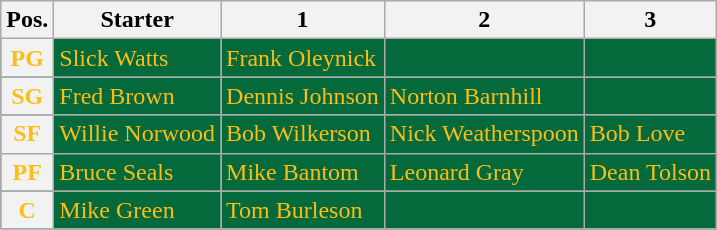<table class="wikitable plainrowheaders">
<tr>
<th scope="col">Pos.</th>
<th scope="col">Starter</th>
<th scope="col">1</th>
<th scope="col">2</th>
<th scope="col">3</th>
</tr>
<tr style="background:#046A3C;color:#FCBE14;">
<th scope="row">PG</th>
<td>Slick Watts</td>
<td>Frank Oleynick</td>
<td></td>
<td></td>
</tr>
<tr style="background:#046A3C;color:#FCBE14;">
<th scope="row">SG</th>
<td>Fred Brown</td>
<td>Dennis Johnson</td>
<td>Norton Barnhill</td>
<td></td>
</tr>
<tr style="background:#046A3C;color:#FCBE14;">
<th scope="row">SF</th>
<td>Willie Norwood</td>
<td>Bob Wilkerson</td>
<td>Nick Weatherspoon</td>
<td>Bob Love</td>
</tr>
<tr style="background:#046A3C;color:#FCBE14;">
<th scope="row">PF</th>
<td>Bruce Seals</td>
<td>Mike Bantom</td>
<td>Leonard Gray</td>
<td>Dean Tolson</td>
</tr>
<tr style="background:#046A3C;color:#FCBE14;">
<th scope="row">C</th>
<td>Mike Green</td>
<td>Tom Burleson</td>
<td></td>
<td></td>
</tr>
</table>
